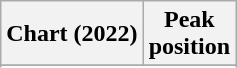<table class="wikitable sortable plainrowheaders" style="text-align:center">
<tr>
<th scope="col">Chart (2022)</th>
<th scope="col">Peak<br>position</th>
</tr>
<tr>
</tr>
<tr>
</tr>
<tr>
</tr>
</table>
